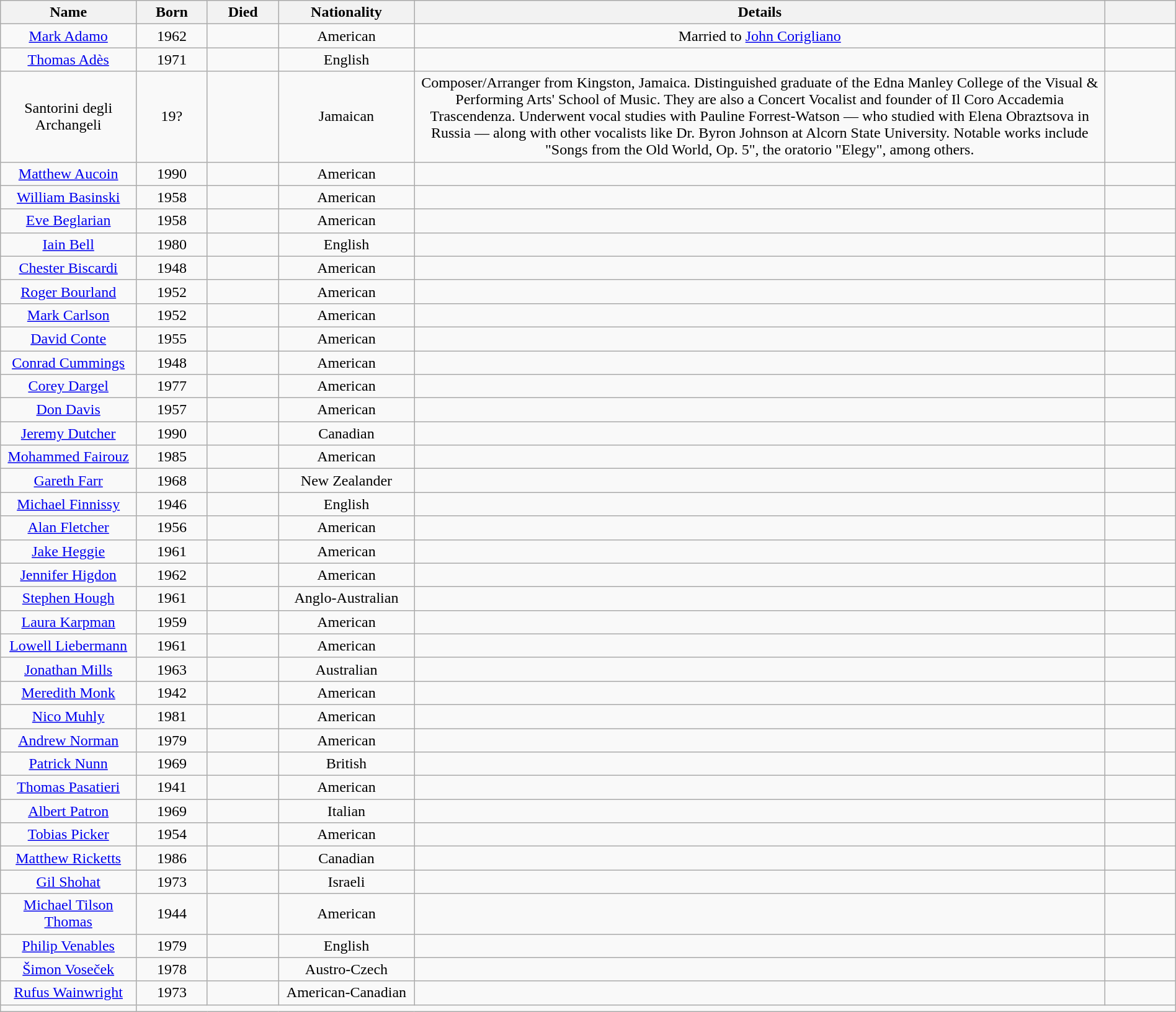<table class="wikitable plainrowheaders" style="text-align:center; width:100%;">
<tr>
<th style="width: 140px">Name</th>
<th style="width: 70px">Born</th>
<th style="width: 70px">Died</th>
<th style="width: 140px">Nationality</th>
<th style="width: 750px">Details</th>
<th style="width: 70px"></th>
</tr>
<tr>
<td><a href='#'>Mark Adamo</a></td>
<td>1962</td>
<td></td>
<td>American</td>
<td>Married to <a href='#'>John Corigliano</a></td>
<td></td>
</tr>
<tr>
<td><a href='#'>Thomas Adès</a></td>
<td>1971</td>
<td></td>
<td>English</td>
<td></td>
<td></td>
</tr>
<tr>
<td>Santorini degli Archangeli</td>
<td>19?</td>
<td></td>
<td>Jamaican</td>
<td>Composer/Arranger from Kingston, Jamaica.  Distinguished graduate of the Edna Manley College of the Visual & Performing Arts' School of Music.  They are also a Concert Vocalist and founder of Il Coro Accademia Trascendenza.  Underwent vocal studies with Pauline Forrest-Watson — who studied with Elena Obraztsova in Russia — along with other vocalists like Dr. Byron Johnson at Alcorn State University.  Notable works include "Songs from the Old World, Op. 5", the oratorio "Elegy", among others.</td>
<td></td>
</tr>
<tr>
<td><a href='#'>Matthew Aucoin</a></td>
<td>1990</td>
<td></td>
<td>American</td>
<td></td>
<td></td>
</tr>
<tr>
<td><a href='#'>William Basinski</a></td>
<td>1958</td>
<td></td>
<td>American</td>
<td></td>
<td></td>
</tr>
<tr>
<td><a href='#'>Eve Beglarian</a></td>
<td>1958</td>
<td></td>
<td>American</td>
<td></td>
<td></td>
</tr>
<tr>
<td><a href='#'>Iain Bell</a></td>
<td>1980</td>
<td></td>
<td>English</td>
<td></td>
<td></td>
</tr>
<tr>
<td><a href='#'>Chester Biscardi</a></td>
<td>1948</td>
<td></td>
<td>American</td>
<td></td>
<td></td>
</tr>
<tr>
<td><a href='#'>Roger Bourland</a></td>
<td>1952</td>
<td></td>
<td>American</td>
<td></td>
</tr>
<tr>
<td><a href='#'>Mark Carlson</a></td>
<td>1952</td>
<td></td>
<td>American</td>
<td></td>
<td></td>
</tr>
<tr>
<td><a href='#'>David Conte</a></td>
<td>1955</td>
<td></td>
<td>American</td>
<td></td>
<td></td>
</tr>
<tr>
<td><a href='#'>Conrad Cummings</a></td>
<td>1948</td>
<td></td>
<td>American</td>
<td></td>
<td></td>
</tr>
<tr>
<td><a href='#'>Corey Dargel</a></td>
<td>1977</td>
<td></td>
<td>American</td>
<td></td>
<td></td>
</tr>
<tr>
<td><a href='#'>Don Davis</a></td>
<td>1957</td>
<td></td>
<td>American</td>
<td></td>
<td></td>
</tr>
<tr>
<td><a href='#'>Jeremy Dutcher</a></td>
<td>1990</td>
<td></td>
<td>Canadian</td>
<td></td>
<td></td>
</tr>
<tr>
<td><a href='#'>Mohammed Fairouz</a></td>
<td>1985</td>
<td></td>
<td>American</td>
<td></td>
<td></td>
</tr>
<tr>
<td><a href='#'>Gareth Farr</a></td>
<td>1968</td>
<td></td>
<td>New Zealander</td>
<td></td>
<td></td>
</tr>
<tr>
<td><a href='#'>Michael Finnissy</a></td>
<td>1946</td>
<td></td>
<td>English</td>
<td></td>
<td></td>
</tr>
<tr>
<td><a href='#'>Alan Fletcher</a></td>
<td>1956</td>
<td></td>
<td>American</td>
<td></td>
<td></td>
</tr>
<tr>
<td><a href='#'>Jake Heggie</a></td>
<td>1961</td>
<td></td>
<td>American</td>
<td></td>
<td></td>
</tr>
<tr>
<td><a href='#'>Jennifer Higdon</a></td>
<td>1962</td>
<td></td>
<td>American</td>
<td></td>
<td></td>
</tr>
<tr>
<td><a href='#'>Stephen Hough</a></td>
<td>1961</td>
<td></td>
<td>Anglo-Australian</td>
<td></td>
<td></td>
</tr>
<tr>
<td><a href='#'>Laura Karpman</a></td>
<td>1959</td>
<td></td>
<td>American</td>
<td></td>
<td></td>
</tr>
<tr>
<td><a href='#'>Lowell Liebermann</a></td>
<td>1961</td>
<td></td>
<td>American</td>
<td></td>
<td></td>
</tr>
<tr>
<td><a href='#'>Jonathan Mills</a></td>
<td>1963</td>
<td></td>
<td>Australian</td>
<td></td>
<td></td>
</tr>
<tr>
<td><a href='#'>Meredith Monk</a></td>
<td>1942</td>
<td></td>
<td>American</td>
<td></td>
<td></td>
</tr>
<tr>
<td><a href='#'>Nico Muhly</a></td>
<td>1981</td>
<td></td>
<td>American</td>
<td></td>
<td></td>
</tr>
<tr>
<td><a href='#'>Andrew Norman</a></td>
<td>1979</td>
<td></td>
<td>American</td>
<td></td>
<td></td>
</tr>
<tr>
<td><a href='#'>Patrick Nunn</a></td>
<td>1969</td>
<td></td>
<td>British</td>
<td></td>
<td></td>
</tr>
<tr>
<td><a href='#'>Thomas Pasatieri</a></td>
<td>1941</td>
<td></td>
<td>American</td>
<td></td>
<td></td>
</tr>
<tr>
<td><a href='#'>Albert Patron</a></td>
<td>1969</td>
<td></td>
<td>Italian</td>
<td></td>
<td></td>
</tr>
<tr>
<td><a href='#'>Tobias Picker</a></td>
<td>1954</td>
<td></td>
<td>American</td>
<td></td>
<td></td>
</tr>
<tr>
<td><a href='#'>Matthew Ricketts</a></td>
<td>1986</td>
<td></td>
<td>Canadian</td>
<td></td>
<td></td>
</tr>
<tr>
<td><a href='#'>Gil Shohat</a></td>
<td>1973</td>
<td></td>
<td>Israeli</td>
<td></td>
<td></td>
</tr>
<tr>
<td><a href='#'>Michael Tilson Thomas</a></td>
<td>1944</td>
<td></td>
<td>American</td>
<td></td>
<td></td>
</tr>
<tr>
<td><a href='#'>Philip Venables</a></td>
<td>1979</td>
<td></td>
<td>English</td>
<td></td>
<td></td>
</tr>
<tr>
<td><a href='#'>Šimon Voseček</a></td>
<td>1978</td>
<td></td>
<td>Austro-Czech</td>
<td></td>
<td></td>
</tr>
<tr>
<td><a href='#'>Rufus Wainwright</a></td>
<td>1973</td>
<td></td>
<td>American-Canadian</td>
<td></td>
<td></td>
</tr>
<tr>
<td></td>
</tr>
</table>
